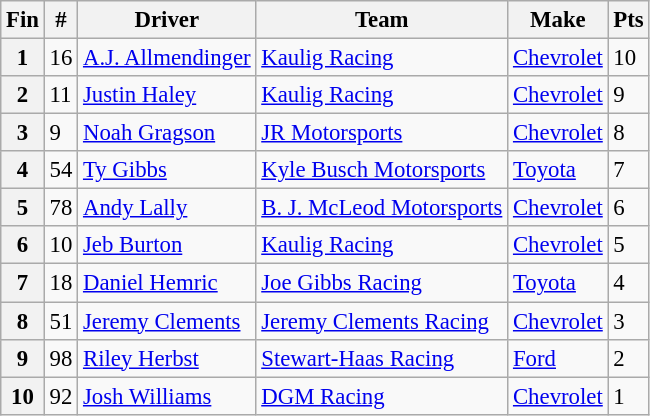<table class="wikitable" style="font-size:95%">
<tr>
<th>Fin</th>
<th>#</th>
<th>Driver</th>
<th>Team</th>
<th>Make</th>
<th>Pts</th>
</tr>
<tr>
<th>1</th>
<td>16</td>
<td><a href='#'>A.J. Allmendinger</a></td>
<td><a href='#'>Kaulig Racing</a></td>
<td><a href='#'>Chevrolet</a></td>
<td>10</td>
</tr>
<tr>
<th>2</th>
<td>11</td>
<td><a href='#'>Justin Haley</a></td>
<td><a href='#'>Kaulig Racing</a></td>
<td><a href='#'>Chevrolet</a></td>
<td>9</td>
</tr>
<tr>
<th>3</th>
<td>9</td>
<td><a href='#'>Noah Gragson</a></td>
<td><a href='#'>JR Motorsports</a></td>
<td><a href='#'>Chevrolet</a></td>
<td>8</td>
</tr>
<tr>
<th>4</th>
<td>54</td>
<td><a href='#'>Ty Gibbs</a></td>
<td><a href='#'>Kyle Busch Motorsports</a></td>
<td><a href='#'>Toyota</a></td>
<td>7</td>
</tr>
<tr>
<th>5</th>
<td>78</td>
<td><a href='#'>Andy Lally</a></td>
<td><a href='#'>B. J. McLeod Motorsports</a></td>
<td><a href='#'>Chevrolet</a></td>
<td>6</td>
</tr>
<tr>
<th>6</th>
<td>10</td>
<td><a href='#'>Jeb Burton</a></td>
<td><a href='#'>Kaulig Racing</a></td>
<td><a href='#'>Chevrolet</a></td>
<td>5</td>
</tr>
<tr>
<th>7</th>
<td>18</td>
<td><a href='#'>Daniel Hemric</a></td>
<td><a href='#'>Joe Gibbs Racing</a></td>
<td><a href='#'>Toyota</a></td>
<td>4</td>
</tr>
<tr>
<th>8</th>
<td>51</td>
<td><a href='#'>Jeremy Clements</a></td>
<td><a href='#'>Jeremy Clements Racing</a></td>
<td><a href='#'>Chevrolet</a></td>
<td>3</td>
</tr>
<tr>
<th>9</th>
<td>98</td>
<td><a href='#'>Riley Herbst</a></td>
<td><a href='#'>Stewart-Haas Racing</a></td>
<td><a href='#'>Ford</a></td>
<td>2</td>
</tr>
<tr>
<th>10</th>
<td>92</td>
<td><a href='#'>Josh Williams</a></td>
<td><a href='#'>DGM Racing</a></td>
<td><a href='#'>Chevrolet</a></td>
<td>1</td>
</tr>
</table>
